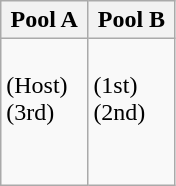<table class="wikitable">
<tr>
<th width=45%>Pool A</th>
<th width=45%>Pool B</th>
</tr>
<tr>
<td valign=top><br> (Host)<br>
 (3rd)<br>
<br>
</td>
<td><br> (1st)<br>
 (2nd)<br>
<br>
<br>
</td>
</tr>
</table>
